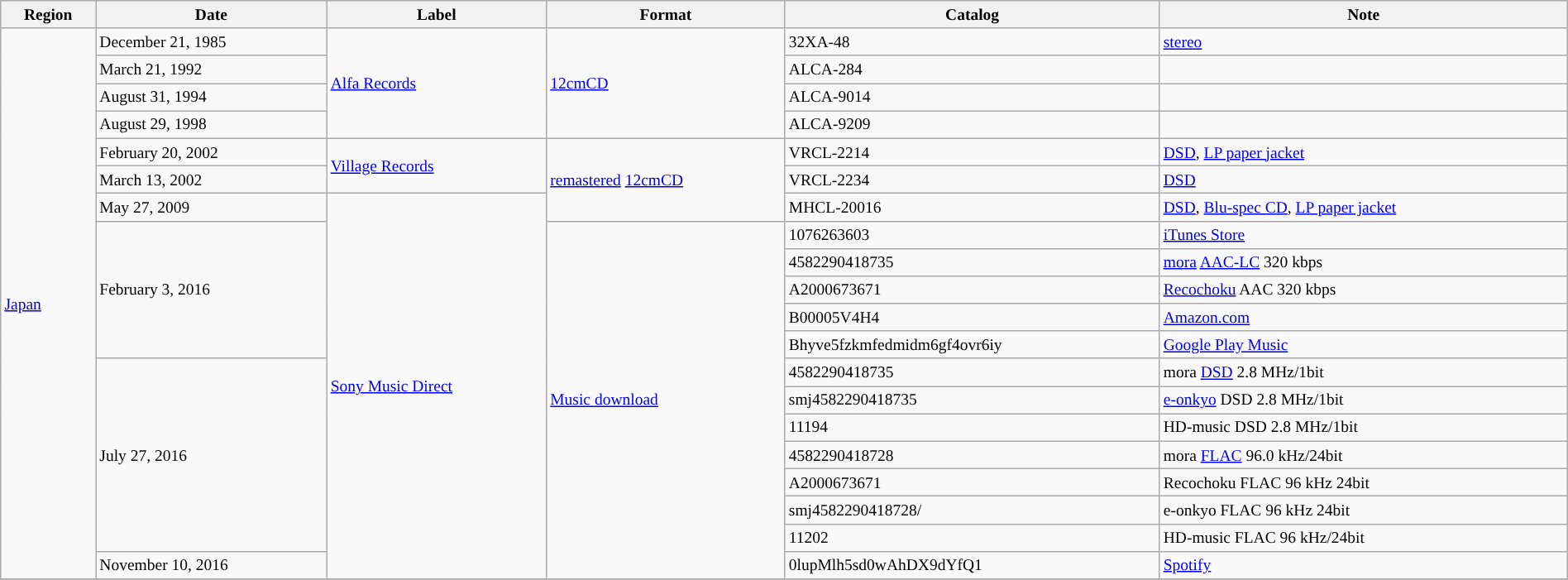<table class="wikitable sortable" style="margin:0 auto; font-size:small; width:100%">
<tr>
<th>Region</th>
<th>Date</th>
<th>Label</th>
<th>Format</th>
<th>Catalog</th>
<th>Note</th>
</tr>
<tr>
<td rowspan="20"><a href='#'>Japan</a></td>
<td>December 21, 1985</td>
<td rowspan="4"><a href='#'>Alfa Records</a></td>
<td rowspan="4"><a href='#'>12cmCD</a></td>
<td>32XA-48</td>
<td><a href='#'>stereo</a></td>
</tr>
<tr>
<td>March 21, 1992</td>
<td>ALCA-284</td>
<td></td>
</tr>
<tr>
<td>August 31, 1994</td>
<td>ALCA-9014</td>
<td></td>
</tr>
<tr>
<td>August 29, 1998</td>
<td>ALCA-9209</td>
<td></td>
</tr>
<tr>
<td>February 20, 2002</td>
<td rowspan="2"><a href='#'>Village Records</a></td>
<td rowspan="3"><a href='#'>remastered</a> <a href='#'>12cmCD</a></td>
<td>VRCL-2214</td>
<td><a href='#'>DSD</a>, <a href='#'>LP paper jacket</a></td>
</tr>
<tr>
<td>March 13, 2002</td>
<td>VRCL-2234</td>
<td><a href='#'>DSD</a></td>
</tr>
<tr>
<td>May 27, 2009</td>
<td rowspan="14”"><a href='#'>Sony Music Direct</a></td>
<td>MHCL-20016</td>
<td><a href='#'>DSD</a>, <a href='#'>Blu-spec CD</a>, <a href='#'>LP paper jacket</a></td>
</tr>
<tr>
<td rowspan="5">February 3, 2016</td>
<td rowspan="13"><a href='#'>Music download</a></td>
<td>1076263603</td>
<td><a href='#'>iTunes Store</a></td>
</tr>
<tr>
<td>4582290418735</td>
<td><a href='#'>mora</a> <a href='#'>AAC-LC</a>  320 kbps</td>
</tr>
<tr>
<td>A2000673671</td>
<td><a href='#'>Recochoku</a> AAC  320 kbps</td>
</tr>
<tr>
<td>B00005V4H4</td>
<td><a href='#'>Amazon.com</a></td>
</tr>
<tr>
<td>Bhyve5fzkmfedmidm6gf4ovr6iy</td>
<td><a href='#'>Google Play Music</a></td>
</tr>
<tr>
<td rowspan="7">July 27, 2016</td>
<td>4582290418735</td>
<td>mora <a href='#'>DSD</a> 2.8 MHz/1bit</td>
</tr>
<tr>
<td>smj4582290418735</td>
<td><a href='#'>e-onkyo</a>  DSD 2.8 MHz/1bit</td>
</tr>
<tr>
<td>11194</td>
<td>HD-music DSD 2.8 MHz/1bit</td>
</tr>
<tr>
<td>4582290418728</td>
<td>mora <a href='#'>FLAC</a> 96.0 kHz/24bit</td>
</tr>
<tr>
<td>A2000673671</td>
<td>Recochoku FLAC 96 kHz 24bit</td>
</tr>
<tr>
<td>smj4582290418728/</td>
<td>e-onkyo FLAC 96 kHz 24bit</td>
</tr>
<tr>
<td>11202</td>
<td>HD-music FLAC 96 kHz/24bit</td>
</tr>
<tr>
<td>November 10, 2016</td>
<td>0lupMlh5sd0wAhDX9dYfQ1</td>
<td><a href='#'>Spotify</a></td>
</tr>
<tr>
</tr>
</table>
